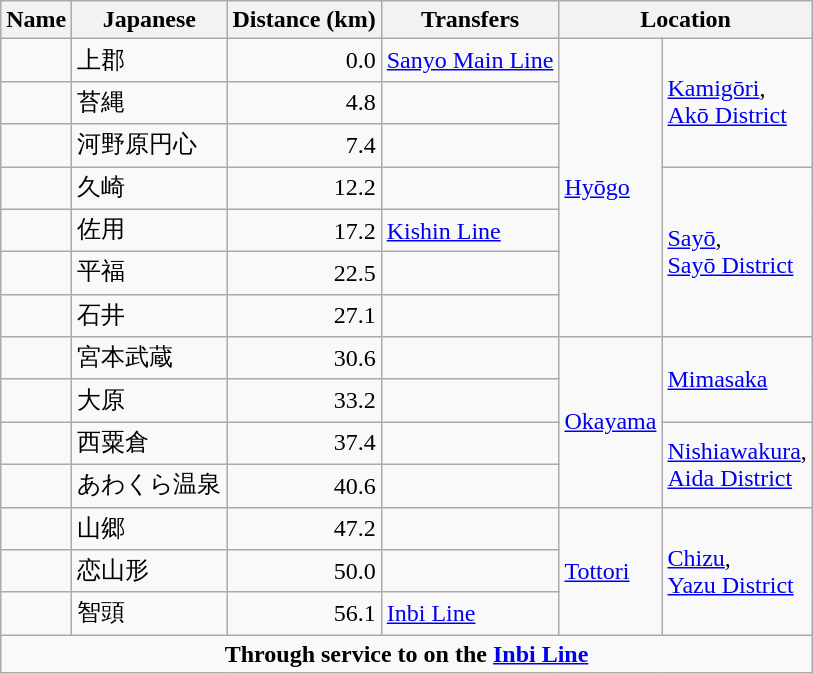<table class="wikitable">
<tr>
<th>Name</th>
<th>Japanese</th>
<th>Distance (km)</th>
<th>Transfers</th>
<th colspan="2">Location</th>
</tr>
<tr>
<td></td>
<td>上郡</td>
<td style="text-align:right;">0.0</td>
<td>  <a href='#'>Sanyo Main Line</a></td>
<td rowspan="7"><a href='#'>Hyōgo</a></td>
<td rowspan="3"><a href='#'>Kamigōri</a>,<br><a href='#'>Akō District</a></td>
</tr>
<tr>
<td></td>
<td>苔縄</td>
<td style="text-align:right;">4.8</td>
<td> </td>
</tr>
<tr>
<td></td>
<td>河野原円心</td>
<td style="text-align:right;">7.4</td>
<td> </td>
</tr>
<tr>
<td></td>
<td>久崎</td>
<td style="text-align:right;">12.2</td>
<td> </td>
<td rowspan="4"><a href='#'>Sayō</a>,<br><a href='#'>Sayō District</a></td>
</tr>
<tr>
<td></td>
<td>佐用</td>
<td style="text-align:right;">17.2</td>
<td> <a href='#'>Kishin Line</a></td>
</tr>
<tr>
<td></td>
<td>平福</td>
<td style="text-align:right;">22.5</td>
<td> </td>
</tr>
<tr>
<td></td>
<td>石井</td>
<td style="text-align:right;">27.1</td>
<td> </td>
</tr>
<tr>
<td></td>
<td>宮本武蔵</td>
<td style="text-align:right;">30.6</td>
<td> </td>
<td rowspan="4"><a href='#'>Okayama</a></td>
<td rowspan="2"><a href='#'>Mimasaka</a></td>
</tr>
<tr>
<td></td>
<td>大原</td>
<td style="text-align:right;">33.2</td>
<td> </td>
</tr>
<tr>
<td></td>
<td>西粟倉</td>
<td style="text-align:right;">37.4</td>
<td> </td>
<td rowspan="2"><a href='#'>Nishiawakura</a>,<br><a href='#'>Aida District</a></td>
</tr>
<tr>
<td></td>
<td>あわくら温泉</td>
<td style="text-align:right;">40.6</td>
<td> </td>
</tr>
<tr>
<td></td>
<td>山郷</td>
<td style="text-align:right;">47.2</td>
<td> </td>
<td rowspan="3"><a href='#'>Tottori</a></td>
<td rowspan="3"><a href='#'>Chizu</a>,<br><a href='#'>Yazu District</a></td>
</tr>
<tr>
<td></td>
<td>恋山形</td>
<td style="text-align:right;">50.0</td>
<td> </td>
</tr>
<tr>
<td></td>
<td>智頭</td>
<td style="text-align:right;">56.1</td>
<td> <a href='#'>Inbi Line</a></td>
</tr>
<tr>
<td align="center" colspan="6"><strong>Through service to  on the <a href='#'>Inbi Line</a></strong></td>
</tr>
</table>
